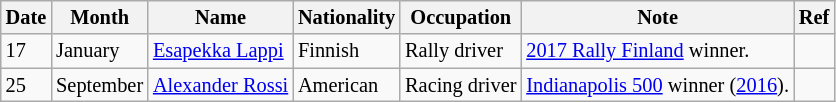<table class="wikitable" style="font-size:85%;">
<tr>
<th>Date</th>
<th>Month</th>
<th>Name</th>
<th>Nationality</th>
<th>Occupation</th>
<th>Note</th>
<th>Ref</th>
</tr>
<tr>
<td>17</td>
<td>January</td>
<td><a href='#'>Esapekka Lappi</a></td>
<td>Finnish</td>
<td>Rally driver</td>
<td><a href='#'>2017 Rally Finland</a> winner.</td>
<td></td>
</tr>
<tr>
<td>25</td>
<td>September</td>
<td><a href='#'>Alexander Rossi</a></td>
<td>American</td>
<td>Racing driver</td>
<td><a href='#'>Indianapolis 500</a> winner (<a href='#'>2016</a>).</td>
<td></td>
</tr>
</table>
